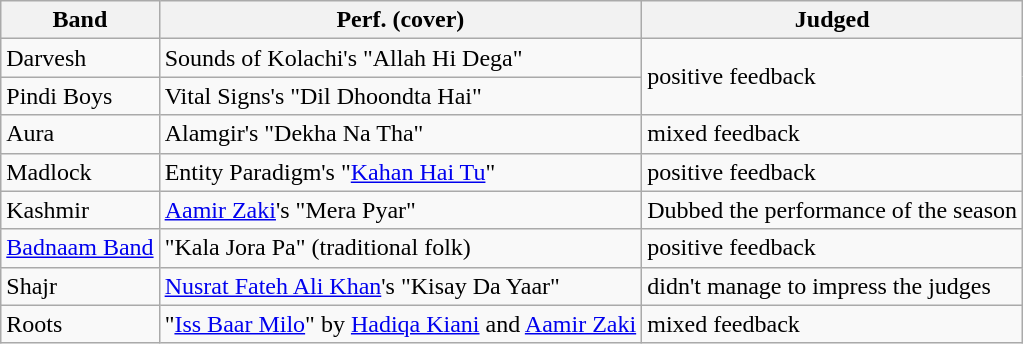<table class="wikitable">
<tr>
<th>Band</th>
<th>Perf. (cover)</th>
<th>Judged</th>
</tr>
<tr>
<td>Darvesh</td>
<td>Sounds of Kolachi's "Allah Hi Dega"</td>
<td rowspan="2">positive feedback</td>
</tr>
<tr>
<td>Pindi Boys</td>
<td>Vital Signs's "Dil Dhoondta Hai"</td>
</tr>
<tr>
<td>Aura</td>
<td>Alamgir's "Dekha Na Tha"</td>
<td>mixed feedback</td>
</tr>
<tr>
<td>Madlock</td>
<td>Entity Paradigm's "<a href='#'>Kahan Hai Tu</a>"</td>
<td>positive feedback</td>
</tr>
<tr>
<td>Kashmir</td>
<td><a href='#'>Aamir Zaki</a>'s "Mera Pyar"</td>
<td>Dubbed the performance of the season</td>
</tr>
<tr>
<td><a href='#'>Badnaam Band</a></td>
<td>"Kala Jora Pa" (traditional folk)</td>
<td>positive feedback</td>
</tr>
<tr>
<td>Shajr</td>
<td><a href='#'>Nusrat Fateh Ali Khan</a>'s "Kisay Da Yaar"</td>
<td>didn't manage to impress the judges</td>
</tr>
<tr>
<td>Roots</td>
<td>"<a href='#'>Iss Baar Milo</a>" by <a href='#'>Hadiqa Kiani</a> and <a href='#'>Aamir Zaki</a></td>
<td>mixed feedback</td>
</tr>
</table>
